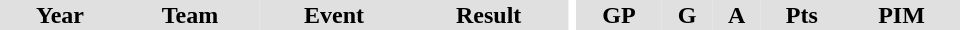<table border="0" cellpadding="1" cellspacing="0" ID="Table3" style="text-align:center; width:40em">
<tr ALIGN="center" bgcolor="#e0e0e0">
<th>Year</th>
<th>Team</th>
<th>Event</th>
<th>Result</th>
<th rowspan="99" bgcolor="#ffffff"></th>
<th>GP</th>
<th>G</th>
<th>A</th>
<th>Pts</th>
<th>PIM</th>
</tr>
</table>
